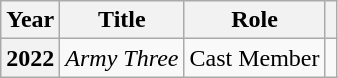<table class="wikitable sortable plainrowheaders">
<tr>
<th scope="col">Year</th>
<th scope="col">Title</th>
<th scope="col">Role</th>
<th scope="col" class="unsortable"></th>
</tr>
<tr>
<th scope="row">2022</th>
<td><em>Army Three</em></td>
<td>Cast Member</td>
<td></td>
</tr>
</table>
